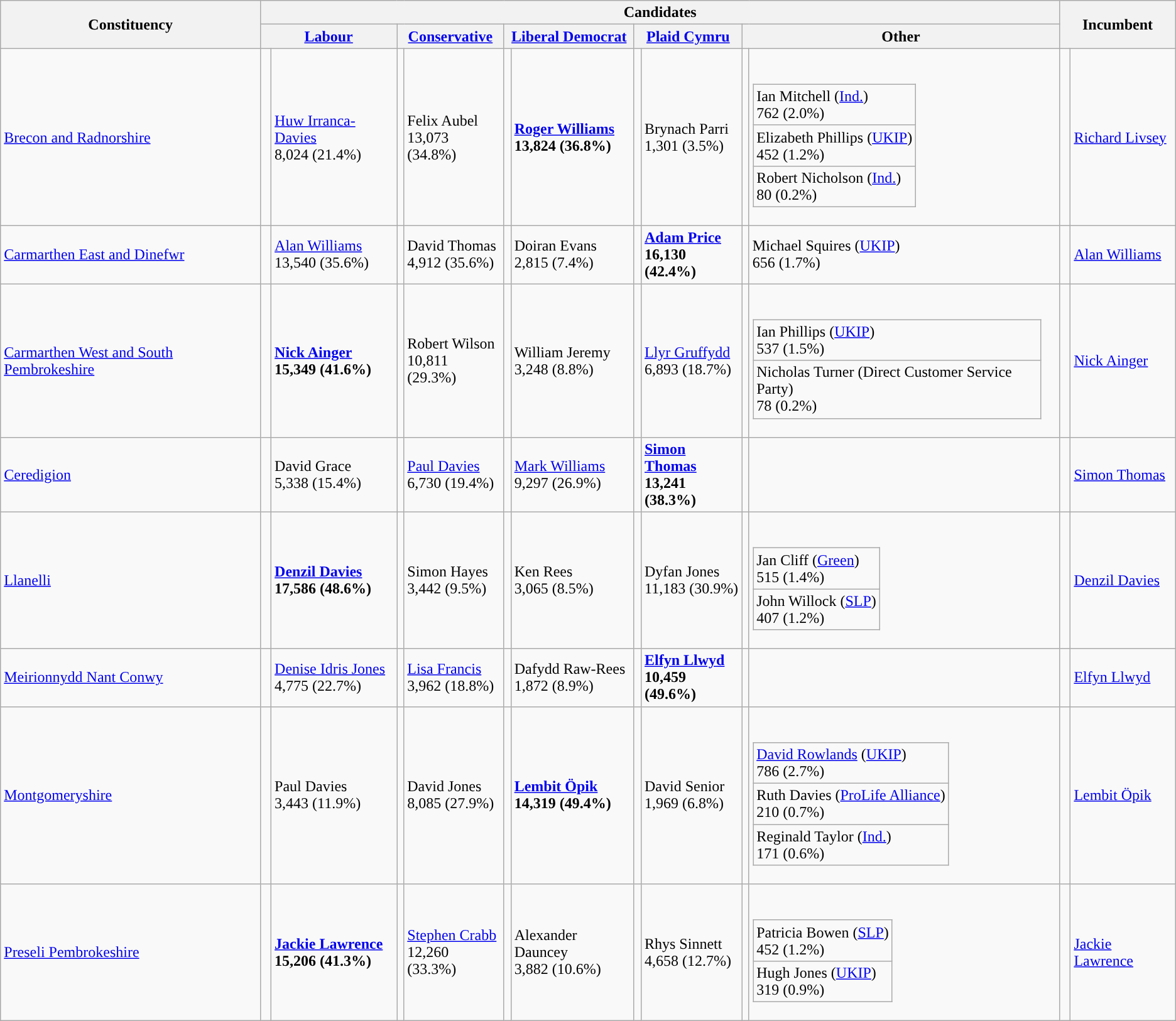<table class="wikitable">
<tr>
<th rowspan="2">Constituency</th>
<th colspan="10">Candidates</th>
<th colspan="2" rowspan="2">Incumbent</th>
</tr>
<tr>
<th colspan="2"><a href='#'>Labour</a></th>
<th colspan="2"><a href='#'>Conservative</a></th>
<th colspan="2"><a href='#'>Liberal Democrat</a></th>
<th colspan="2"><a href='#'>Plaid Cymru</a></th>
<th colspan="2">Other</th>
</tr>
<tr>
<td><a href='#'>Brecon and Radnorshire</a></td>
<td></td>
<td><a href='#'>Huw Irranca-Davies</a><br>8,024 (21.4%)</td>
<td></td>
<td>Felix Aubel<br>13,073 (34.8%)</td>
<td style="color:inherit;background:"></td>
<td><a href='#'><strong>Roger Williams</strong></a><br><strong>13,824 (36.8%)</strong></td>
<td></td>
<td>Brynach Parri<br>1,301 (3.5%)</td>
<td></td>
<td><br><table class="wikitable">
<tr>
<td>Ian Mitchell (<a href='#'>Ind.</a>)<br>762 (2.0%)</td>
</tr>
<tr>
<td>Elizabeth Phillips (<a href='#'>UKIP</a>)<br>452 (1.2%)</td>
</tr>
<tr>
<td>Robert Nicholson (<a href='#'>Ind.</a>)<br>80 (0.2%)</td>
</tr>
</table>
</td>
<td style="color:inherit;background:"></td>
<td><a href='#'>Richard Livsey</a></td>
</tr>
<tr>
<td><a href='#'>Carmarthen East and Dinefwr</a></td>
<td></td>
<td><a href='#'>Alan Williams</a><br>13,540 (35.6%)</td>
<td></td>
<td>David Thomas<br>4,912 (35.6%)</td>
<td></td>
<td>Doiran Evans<br>2,815 (7.4%)</td>
<td style="color:inherit;background-color: "></td>
<td><strong><a href='#'>Adam Price</a></strong><br><strong>16,130 (42.4%)</strong></td>
<td></td>
<td>Michael Squires (<a href='#'>UKIP</a>)<br>656 (1.7%)</td>
<td style="color:inherit;background:"> </td>
<td><a href='#'>Alan Williams</a></td>
</tr>
<tr>
<td><a href='#'>Carmarthen West and South Pembrokeshire</a></td>
<td style="color:inherit;background:"> </td>
<td><strong><a href='#'>Nick Ainger</a></strong><br><strong>15,349 (41.6%)</strong></td>
<td></td>
<td>Robert Wilson<br>10,811 (29.3%)</td>
<td></td>
<td>William Jeremy<br>3,248 (8.8%)</td>
<td></td>
<td><a href='#'>Llyr Gruffydd</a><br>6,893 (18.7%)</td>
<td></td>
<td><br><table class="wikitable">
<tr>
<td>Ian Phillips (<a href='#'>UKIP</a>)<br>537 (1.5%)</td>
</tr>
<tr>
<td>Nicholas Turner (Direct Customer Service Party)<br>78 (0.2%)</td>
</tr>
</table>
</td>
<td style="color:inherit;background:"> </td>
<td><a href='#'>Nick Ainger</a></td>
</tr>
<tr>
<td><a href='#'>Ceredigion</a></td>
<td></td>
<td>David Grace<br>5,338 (15.4%)</td>
<td></td>
<td><a href='#'>Paul Davies</a><br>6,730 (19.4%)</td>
<td></td>
<td><a href='#'>Mark Williams</a><br>9,297 (26.9%)</td>
<td style="color:inherit;background-color: "></td>
<td><strong><a href='#'>Simon Thomas</a></strong><br><strong>13,241 (38.3%)</strong></td>
<td></td>
<td></td>
<td style="color:inherit;background-color: "></td>
<td><a href='#'>Simon Thomas</a></td>
</tr>
<tr>
<td><a href='#'>Llanelli</a></td>
<td style="color:inherit;background:"> </td>
<td><strong><a href='#'>Denzil Davies</a></strong><br><strong>17,586 (48.6%)</strong></td>
<td></td>
<td>Simon Hayes<br>3,442 (9.5%)</td>
<td></td>
<td>Ken Rees<br>3,065 (8.5%)</td>
<td></td>
<td>Dyfan Jones<br>11,183 (30.9%)</td>
<td></td>
<td><br><table class="wikitable">
<tr>
<td>Jan Cliff (<a href='#'>Green</a>)<br>515 (1.4%)</td>
</tr>
<tr>
<td>John Willock (<a href='#'>SLP</a>)<br>407 (1.2%)</td>
</tr>
</table>
</td>
<td style="color:inherit;background:"> </td>
<td><a href='#'>Denzil Davies</a></td>
</tr>
<tr>
<td><a href='#'>Meirionnydd Nant Conwy</a></td>
<td></td>
<td><a href='#'>Denise Idris Jones</a><br>4,775 (22.7%)</td>
<td></td>
<td><a href='#'>Lisa Francis</a><br>3,962 (18.8%)</td>
<td></td>
<td>Dafydd Raw-Rees<br>1,872 (8.9%)</td>
<td style="color:inherit;background-color: "></td>
<td><strong><a href='#'>Elfyn Llwyd</a></strong><br><strong>10,459 (49.6%)</strong></td>
<td></td>
<td></td>
<td style="color:inherit;background-color: "></td>
<td><a href='#'>Elfyn Llwyd</a></td>
</tr>
<tr>
<td><a href='#'>Montgomeryshire</a></td>
<td></td>
<td>Paul Davies<br>3,443 (11.9%)</td>
<td></td>
<td>David Jones<br>8,085 (27.9%)</td>
<td style="color:inherit;background:"></td>
<td><strong><a href='#'>Lembit Öpik</a></strong><br><strong>14,319 (49.4%)</strong></td>
<td></td>
<td>David Senior<br>1,969 (6.8%)</td>
<td></td>
<td><br><table class="wikitable">
<tr>
<td><a href='#'>David Rowlands</a> (<a href='#'>UKIP</a>)<br>786 (2.7%)</td>
</tr>
<tr>
<td>Ruth Davies (<a href='#'>ProLife Alliance</a>)<br>210 (0.7%)</td>
</tr>
<tr>
<td>Reginald Taylor (<a href='#'>Ind.</a>)<br>171 (0.6%)</td>
</tr>
</table>
</td>
<td style="color:inherit;background:"></td>
<td><a href='#'>Lembit Öpik</a></td>
</tr>
<tr>
<td><a href='#'>Preseli Pembrokeshire</a></td>
<td style="color:inherit;background:"> </td>
<td><strong><a href='#'>Jackie Lawrence</a></strong><br><strong>15,206 (41.3%)</strong></td>
<td></td>
<td><a href='#'>Stephen Crabb</a><br>12,260 (33.3%)</td>
<td></td>
<td>Alexander Dauncey<br>3,882 (10.6%)</td>
<td></td>
<td>Rhys Sinnett<br>4,658 (12.7%)</td>
<td></td>
<td><br><table class="wikitable">
<tr>
<td>Patricia Bowen (<a href='#'>SLP</a>)<br>452 (1.2%)</td>
</tr>
<tr>
<td>Hugh Jones (<a href='#'>UKIP</a>)<br>319 (0.9%)</td>
</tr>
</table>
</td>
<td style="color:inherit;background:"> </td>
<td><a href='#'>Jackie Lawrence</a></td>
</tr>
</table>
